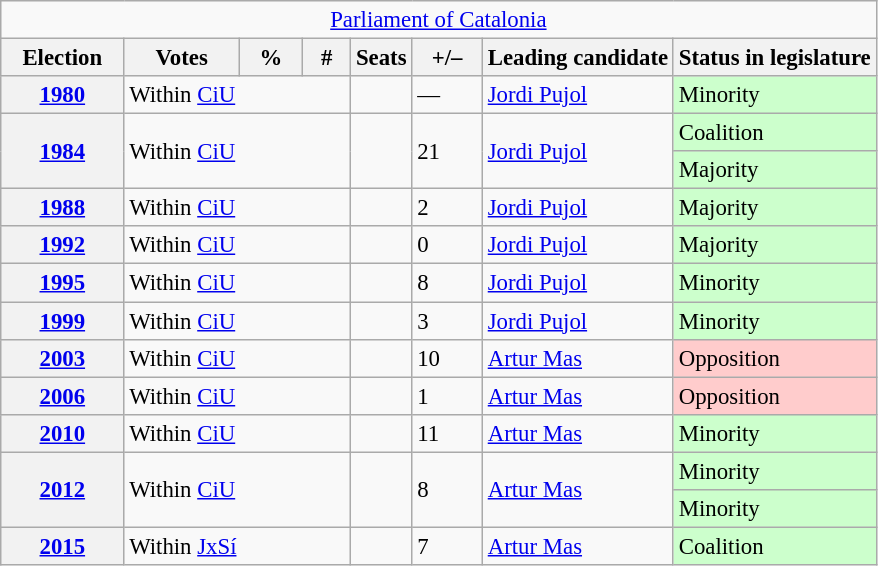<table class="wikitable" style="font-size:95%; text-align:left;">
<tr>
<td colspan="8" align="center"><a href='#'>Parliament of Catalonia</a></td>
</tr>
<tr>
<th width="75">Election</th>
<th width="70">Votes</th>
<th width="35">%</th>
<th width="25">#</th>
<th>Seats</th>
<th width="40">+/–</th>
<th>Leading candidate</th>
<th>Status in legislature</th>
</tr>
<tr>
<th><a href='#'>1980</a></th>
<td colspan="3">Within <a href='#'>CiU</a></td>
<td></td>
<td>—</td>
<td><a href='#'>Jordi Pujol</a></td>
<td style="background:#cfc;">Minority</td>
</tr>
<tr>
<th rowspan="2"><a href='#'>1984</a></th>
<td rowspan="2" colspan="3">Within <a href='#'>CiU</a></td>
<td rowspan="2"></td>
<td rowspan="2">21</td>
<td rowspan="2"><a href='#'>Jordi Pujol</a></td>
<td style="background:#cfc;">Coalition </td>
</tr>
<tr>
<td style="background:#cfc;">Majority </td>
</tr>
<tr>
<th><a href='#'>1988</a></th>
<td colspan="3">Within <a href='#'>CiU</a></td>
<td></td>
<td>2</td>
<td><a href='#'>Jordi Pujol</a></td>
<td style="background:#cfc;">Majority</td>
</tr>
<tr>
<th><a href='#'>1992</a></th>
<td colspan="3">Within <a href='#'>CiU</a></td>
<td></td>
<td>0</td>
<td><a href='#'>Jordi Pujol</a></td>
<td style="background:#cfc;">Majority</td>
</tr>
<tr>
<th><a href='#'>1995</a></th>
<td colspan="3">Within <a href='#'>CiU</a></td>
<td></td>
<td>8</td>
<td><a href='#'>Jordi Pujol</a></td>
<td style="background:#cfc;">Minority</td>
</tr>
<tr>
<th><a href='#'>1999</a></th>
<td colspan="3">Within <a href='#'>CiU</a></td>
<td></td>
<td>3</td>
<td><a href='#'>Jordi Pujol</a></td>
<td style="background:#cfc;">Minority</td>
</tr>
<tr>
<th><a href='#'>2003</a></th>
<td colspan="3">Within <a href='#'>CiU</a></td>
<td></td>
<td>10</td>
<td><a href='#'>Artur Mas</a></td>
<td style="background:#fcc;">Opposition</td>
</tr>
<tr>
<th><a href='#'>2006</a></th>
<td colspan="3">Within <a href='#'>CiU</a></td>
<td></td>
<td>1</td>
<td><a href='#'>Artur Mas</a></td>
<td style="background:#fcc;">Opposition</td>
</tr>
<tr>
<th><a href='#'>2010</a></th>
<td colspan="3">Within <a href='#'>CiU</a></td>
<td></td>
<td>11</td>
<td><a href='#'>Artur Mas</a></td>
<td style="background:#cfc;">Minority</td>
</tr>
<tr>
<th rowspan="2"><a href='#'>2012</a></th>
<td rowspan="2" colspan="3">Within <a href='#'>CiU</a></td>
<td rowspan="2"></td>
<td rowspan="2">8</td>
<td rowspan="2"><a href='#'>Artur Mas</a></td>
<td style="background:#cfc;">Minority </td>
</tr>
<tr>
<td style="background:#cfc;">Minority </td>
</tr>
<tr>
<th><a href='#'>2015</a></th>
<td colspan="3">Within <a href='#'>JxSí</a></td>
<td></td>
<td>7</td>
<td><a href='#'>Artur Mas</a></td>
<td style="background:#cfc;">Coalition </td>
</tr>
</table>
